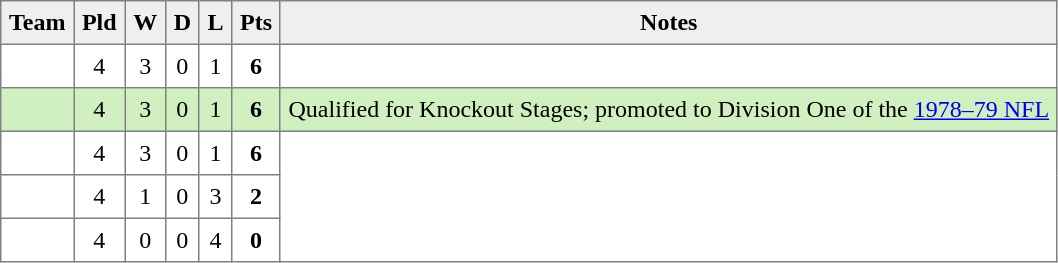<table style=border-collapse:collapse border=1 cellspacing=0 cellpadding=5>
<tr align=center bgcolor=#efefef>
<th>Team</th>
<th>Pld</th>
<th>W</th>
<th>D</th>
<th>L</th>
<th>Pts</th>
<th>Notes</th>
</tr>
<tr align=center style="background:#FFFFFF;">
<td style="text-align:left;"> </td>
<td>4</td>
<td>3</td>
<td>0</td>
<td>1</td>
<td><strong>6</strong></td>
<td rowspan=1></td>
</tr>
<tr align=center style="background:#D0F0C0;">
<td style="text-align:left;"> </td>
<td>4</td>
<td>3</td>
<td>0</td>
<td>1</td>
<td><strong>6</strong></td>
<td rowspan=1>Qualified for Knockout Stages; promoted to Division One of the <a href='#'>1978–79 NFL</a></td>
</tr>
<tr align=center style="background:#FFFFFF;">
<td style="text-align:left;"> </td>
<td>4</td>
<td>3</td>
<td>0</td>
<td>1</td>
<td><strong>6</strong></td>
<td rowspan=4></td>
</tr>
<tr align=center style="background:#FFFFFF;">
<td style="text-align:left;"> </td>
<td>4</td>
<td>1</td>
<td>0</td>
<td>3</td>
<td><strong>2</strong></td>
</tr>
<tr align=center style="background:#FFFFFF;">
<td style="text-align:left;"> </td>
<td>4</td>
<td>0</td>
<td>0</td>
<td>4</td>
<td><strong>0</strong></td>
</tr>
</table>
